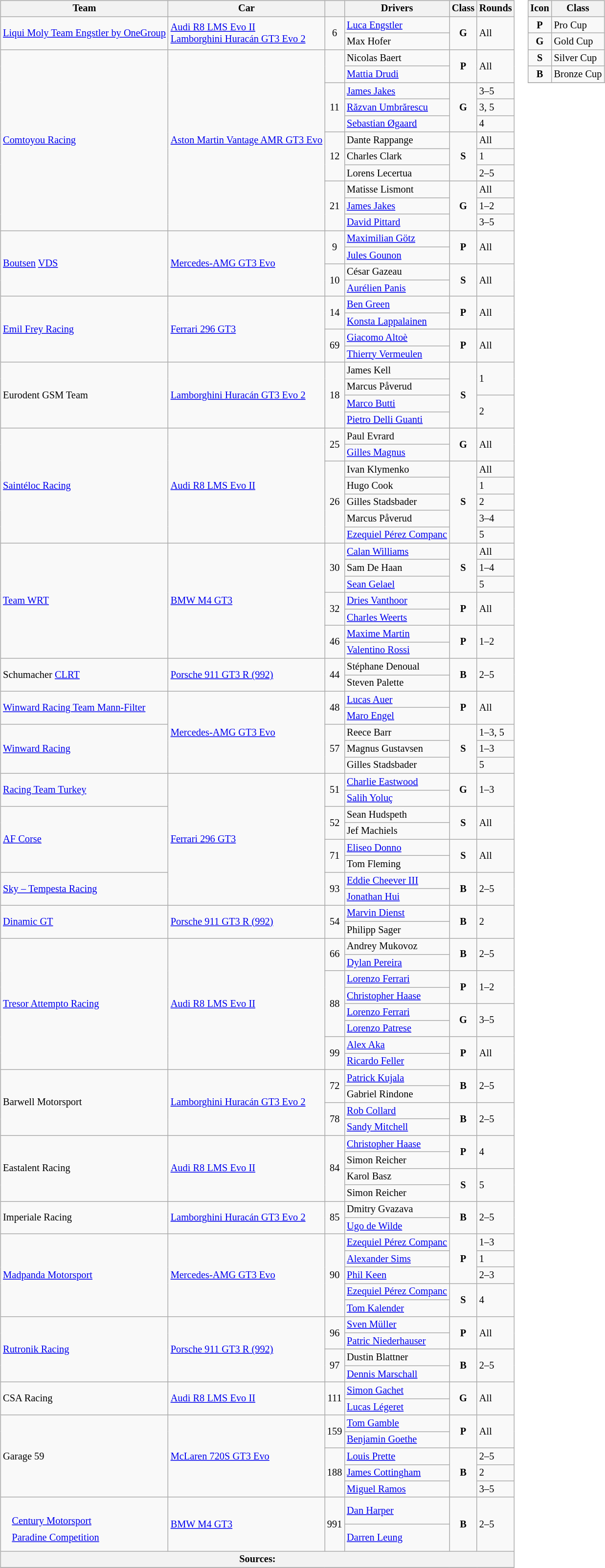<table>
<tr>
<td><br><table class="wikitable" style="font-size: 85%;">
<tr>
<th>Team</th>
<th>Car</th>
<th></th>
<th>Drivers</th>
<th>Class</th>
<th>Rounds</th>
</tr>
<tr>
<td rowspan="2"> <a href='#'>Liqui Moly Team Engstler by OneGroup</a></td>
<td rowspan="2"><a href='#'>Audi R8 LMS Evo II</a> <small></small> <br><a href='#'>Lamborghini Huracán GT3 Evo 2</a> <small></small></td>
<td rowspan="2" align="center">6</td>
<td> <a href='#'>Luca Engstler</a></td>
<td rowspan="2" align="center"><strong><span>G</span></strong></td>
<td rowspan="2">All</td>
</tr>
<tr>
<td> Max Hofer</td>
</tr>
<tr>
<td rowspan="11"> <a href='#'>Comtoyou Racing</a></td>
<td rowspan="11"><a href='#'>Aston Martin Vantage AMR GT3 Evo</a></td>
<td rowspan="2" align="center"></td>
<td> Nicolas Baert</td>
<td rowspan="2" align="center"><strong><span>P</span></strong></td>
<td rowspan="2">All</td>
</tr>
<tr>
<td> <a href='#'>Mattia Drudi</a></td>
</tr>
<tr>
<td rowspan="3" align="center">11</td>
<td> <a href='#'>James Jakes</a></td>
<td rowspan="3" align="center"><strong><span>G</span></strong></td>
<td>3–5</td>
</tr>
<tr>
<td> <a href='#'>Răzvan Umbrărescu</a></td>
<td>3, 5</td>
</tr>
<tr>
<td> <a href='#'>Sebastian Øgaard</a></td>
<td>4</td>
</tr>
<tr>
<td rowspan="3" align="center">12</td>
<td> Dante Rappange</td>
<td rowspan="3" align="center"><strong><span>S</span></strong></td>
<td>All</td>
</tr>
<tr>
<td> Charles Clark</td>
<td>1</td>
</tr>
<tr>
<td> Lorens Lecertua</td>
<td>2–5</td>
</tr>
<tr>
<td rowspan="3" align="center">21</td>
<td> Matisse Lismont</td>
<td rowspan="3" align="center"><strong><span>G</span></strong></td>
<td>All</td>
</tr>
<tr>
<td> <a href='#'>James Jakes</a></td>
<td>1–2</td>
</tr>
<tr>
<td> <a href='#'>David Pittard</a></td>
<td>3–5</td>
</tr>
<tr>
<td rowspan="4"> <a href='#'>Boutsen</a> <a href='#'>VDS</a></td>
<td rowspan="4"><a href='#'>Mercedes-AMG GT3 Evo</a></td>
<td rowspan="2" align="center">9</td>
<td> <a href='#'>Maximilian Götz</a></td>
<td rowspan="2" align="center"><strong><span>P</span></strong></td>
<td rowspan="2">All</td>
</tr>
<tr>
<td> <a href='#'>Jules Gounon</a></td>
</tr>
<tr>
<td rowspan="2" align="center">10</td>
<td> César Gazeau</td>
<td rowspan="2" align="center"><strong><span>S</span></strong></td>
<td rowspan="2">All</td>
</tr>
<tr>
<td> <a href='#'>Aurélien Panis</a></td>
</tr>
<tr>
<td rowspan="4"> <a href='#'>Emil Frey Racing</a></td>
<td rowspan="4"><a href='#'>Ferrari 296 GT3</a></td>
<td rowspan="2" align="center">14</td>
<td> <a href='#'>Ben Green</a></td>
<td rowspan="2" align="center"><strong><span>P</span></strong></td>
<td rowspan="2">All</td>
</tr>
<tr>
<td> <a href='#'>Konsta Lappalainen</a></td>
</tr>
<tr>
<td rowspan="2" align="center">69</td>
<td> <a href='#'>Giacomo Altoè</a></td>
<td rowspan="2" align="center"><strong><span>P</span></strong></td>
<td rowspan="2">All</td>
</tr>
<tr>
<td> <a href='#'>Thierry Vermeulen</a></td>
</tr>
<tr>
<td rowspan="4"> Eurodent GSM Team</td>
<td rowspan="4"><a href='#'>Lamborghini Huracán GT3 Evo 2</a></td>
<td rowspan="4" align="center">18</td>
<td> James Kell</td>
<td rowspan="4" align="center"><strong><span>S</span></strong></td>
<td rowspan="2">1</td>
</tr>
<tr>
<td> Marcus Påverud</td>
</tr>
<tr>
<td> <a href='#'>Marco Butti</a></td>
<td rowspan="2">2</td>
</tr>
<tr>
<td> <a href='#'>Pietro Delli Guanti</a></td>
</tr>
<tr>
<td rowspan="7"> <a href='#'>Saintéloc Racing</a></td>
<td rowspan="7"><a href='#'>Audi R8 LMS Evo II</a></td>
<td rowspan="2" align="center">25</td>
<td> Paul Evrard</td>
<td rowspan="2" align="center"><strong><span>G</span></strong></td>
<td rowspan="2">All</td>
</tr>
<tr>
<td> <a href='#'>Gilles Magnus</a></td>
</tr>
<tr>
<td rowspan="5" align="center">26</td>
<td> Ivan Klymenko</td>
<td rowspan="5" align="center"><strong><span>S</span></strong></td>
<td>All</td>
</tr>
<tr>
<td> Hugo Cook</td>
<td>1</td>
</tr>
<tr>
<td> Gilles Stadsbader</td>
<td>2</td>
</tr>
<tr>
<td> Marcus Påverud</td>
<td>3–4</td>
</tr>
<tr>
<td> <a href='#'>Ezequiel Pérez Companc</a></td>
<td>5</td>
</tr>
<tr>
<td rowspan="7"> <a href='#'>Team WRT</a></td>
<td rowspan="7"><a href='#'>BMW M4 GT3</a></td>
<td rowspan="3" align="center">30</td>
<td> <a href='#'>Calan Williams</a></td>
<td rowspan="3" align="center"><strong><span>S</span></strong></td>
<td rowspan="1">All</td>
</tr>
<tr>
<td> Sam De Haan</td>
<td>1–4</td>
</tr>
<tr>
<td> <a href='#'>Sean Gelael</a></td>
<td>5</td>
</tr>
<tr>
<td rowspan="2" align="center">32</td>
<td> <a href='#'>Dries Vanthoor</a></td>
<td rowspan="2" align="center"><strong><span>P</span></strong></td>
<td rowspan="2">All</td>
</tr>
<tr>
<td> <a href='#'>Charles Weerts</a></td>
</tr>
<tr>
<td rowspan="2" align="center">46</td>
<td> <a href='#'>Maxime Martin</a></td>
<td rowspan="2" align="center"><strong><span>P</span></strong></td>
<td rowspan="2">1–2</td>
</tr>
<tr>
<td> <a href='#'>Valentino Rossi</a></td>
</tr>
<tr>
<td rowspan="2"> Schumacher <a href='#'>CLRT</a></td>
<td rowspan="2"><a href='#'>Porsche 911 GT3 R (992)</a></td>
<td rowspan="2" align="center">44</td>
<td> Stéphane Denoual</td>
<td rowspan="2" align="center"><strong><span>B</span></strong></td>
<td rowspan="2">2–5</td>
</tr>
<tr>
<td> Steven Palette</td>
</tr>
<tr>
<td rowspan="2"> <a href='#'>Winward Racing Team Mann-Filter</a></td>
<td rowspan="5"><a href='#'>Mercedes-AMG GT3 Evo</a></td>
<td rowspan="2" align="center">48</td>
<td> <a href='#'>Lucas Auer</a></td>
<td rowspan="2" align="center"><strong><span>P</span></strong></td>
<td rowspan="2">All</td>
</tr>
<tr>
<td> <a href='#'>Maro Engel</a></td>
</tr>
<tr>
<td rowspan="3"> <a href='#'>Winward Racing</a></td>
<td rowspan="3" align="center">57</td>
<td> Reece Barr</td>
<td rowspan="3" align="center"><strong><span>S</span></strong></td>
<td>1–3, 5</td>
</tr>
<tr>
<td> Magnus Gustavsen</td>
<td>1–3</td>
</tr>
<tr>
<td> Gilles Stadsbader</td>
<td>5</td>
</tr>
<tr>
<td rowspan="2"> <a href='#'>Racing Team Turkey</a></td>
<td rowspan="8"><a href='#'>Ferrari 296 GT3</a></td>
<td rowspan="2" align="center">51</td>
<td> <a href='#'>Charlie Eastwood</a></td>
<td rowspan="2" align="center"><strong><span>G</span></strong></td>
<td rowspan="2">1–3</td>
</tr>
<tr>
<td> <a href='#'>Salih Yoluç</a></td>
</tr>
<tr>
<td rowspan="4"> <a href='#'>AF Corse</a></td>
<td rowspan="2" align="center">52</td>
<td> Sean Hudspeth</td>
<td rowspan="2" align="center"><strong><span>S</span></strong></td>
<td rowspan="2">All</td>
</tr>
<tr>
<td> Jef Machiels</td>
</tr>
<tr>
<td rowspan="2" align="center">71</td>
<td> <a href='#'>Eliseo Donno</a></td>
<td rowspan="2" align="center"><strong><span>S</span></strong></td>
<td rowspan="2">All</td>
</tr>
<tr>
<td> Tom Fleming</td>
</tr>
<tr>
<td rowspan="2"> <a href='#'>Sky – Tempesta Racing</a></td>
<td rowspan="2" align="center">93</td>
<td> <a href='#'>Eddie Cheever III</a></td>
<td rowspan="2" align="center"><strong><span>B</span></strong></td>
<td rowspan="2">2–5</td>
</tr>
<tr>
<td> <a href='#'>Jonathan Hui</a></td>
</tr>
<tr>
<td rowspan="2"> <a href='#'>Dinamic GT</a></td>
<td rowspan="2"><a href='#'>Porsche 911 GT3 R (992)</a></td>
<td rowspan="2" align="center">54</td>
<td> <a href='#'>Marvin Dienst</a></td>
<td rowspan="2" align="center"><strong><span>B</span></strong></td>
<td rowspan="2">2</td>
</tr>
<tr>
<td> Philipp Sager</td>
</tr>
<tr>
<td rowspan="8"> <a href='#'>Tresor Attempto Racing</a></td>
<td rowspan="8"><a href='#'>Audi R8 LMS Evo II</a></td>
<td rowspan="2" align="center">66</td>
<td> Andrey Mukovoz</td>
<td rowspan="2" align="center"><strong><span>B</span></strong></td>
<td rowspan="2">2–5</td>
</tr>
<tr>
<td> <a href='#'>Dylan Pereira</a></td>
</tr>
<tr>
<td rowspan="4" align="center">88</td>
<td> <a href='#'>Lorenzo Ferrari</a></td>
<td rowspan="2" align="center"><strong><span>P</span></strong></td>
<td rowspan="2">1–2</td>
</tr>
<tr>
<td> <a href='#'>Christopher Haase</a></td>
</tr>
<tr>
<td> <a href='#'>Lorenzo Ferrari</a></td>
<td rowspan="2" align="center"><strong><span>G</span></strong></td>
<td rowspan="2">3–5</td>
</tr>
<tr>
<td> <a href='#'>Lorenzo Patrese</a></td>
</tr>
<tr>
<td rowspan="2" align="center">99</td>
<td> <a href='#'>Alex Aka</a></td>
<td rowspan="2" align="center"><strong><span>P</span></strong></td>
<td rowspan="2">All</td>
</tr>
<tr>
<td> <a href='#'>Ricardo Feller</a></td>
</tr>
<tr>
<td rowspan="4"> Barwell Motorsport</td>
<td rowspan="4"><a href='#'>Lamborghini Huracán GT3 Evo 2</a></td>
<td rowspan="2" align="center">72</td>
<td> <a href='#'>Patrick Kujala</a></td>
<td rowspan="2" align="center"><strong><span>B</span></strong></td>
<td rowspan="2">2–5</td>
</tr>
<tr>
<td> Gabriel Rindone</td>
</tr>
<tr>
<td rowspan="2" align="center">78</td>
<td> <a href='#'>Rob Collard</a></td>
<td rowspan="2" align="center"><strong><span>B</span></strong></td>
<td rowspan="2">2–5</td>
</tr>
<tr>
<td> <a href='#'>Sandy Mitchell</a></td>
</tr>
<tr>
<td rowspan="4"> Eastalent Racing</td>
<td rowspan="4"><a href='#'>Audi R8 LMS Evo II</a></td>
<td rowspan="4" align="center">84</td>
<td> <a href='#'>Christopher Haase</a></td>
<td rowspan="2" align="center"><strong><span>P</span></strong></td>
<td rowspan="2">4</td>
</tr>
<tr>
<td> Simon Reicher</td>
</tr>
<tr>
<td> Karol Basz</td>
<td rowspan="2" align="center"><strong><span>S</span></strong></td>
<td rowspan="2">5</td>
</tr>
<tr>
<td> Simon Reicher</td>
</tr>
<tr>
<td rowspan="2"> Imperiale Racing</td>
<td rowspan="2"><a href='#'>Lamborghini Huracán GT3 Evo 2</a></td>
<td rowspan="2" align="center">85</td>
<td> Dmitry Gvazava</td>
<td rowspan="2" align="center"><strong><span>B</span></strong></td>
<td rowspan="2">2–5</td>
</tr>
<tr>
<td> <a href='#'>Ugo de Wilde</a></td>
</tr>
<tr>
<td rowspan="5"> <a href='#'>Madpanda Motorsport</a></td>
<td rowspan="5"><a href='#'>Mercedes-AMG GT3 Evo</a></td>
<td rowspan="5" align="center">90</td>
<td> <a href='#'>Ezequiel Pérez Companc</a></td>
<td rowspan="3" align="center"><strong><span>P</span></strong></td>
<td>1–3</td>
</tr>
<tr>
<td> <a href='#'>Alexander Sims</a></td>
<td>1</td>
</tr>
<tr>
<td> <a href='#'>Phil Keen</a></td>
<td>2–3</td>
</tr>
<tr>
<td> <a href='#'>Ezequiel Pérez Companc</a></td>
<td rowspan="2" align="center"><strong><span>S</span></strong></td>
<td rowspan="2">4</td>
</tr>
<tr>
<td> <a href='#'>Tom Kalender</a></td>
</tr>
<tr>
<td rowspan="4"> <a href='#'>Rutronik Racing</a></td>
<td rowspan="4"><a href='#'>Porsche 911 GT3 R (992)</a></td>
<td rowspan="2" align="center">96</td>
<td> <a href='#'>Sven Müller</a></td>
<td rowspan="2" align="center"><strong><span>P</span></strong></td>
<td rowspan="2">All</td>
</tr>
<tr>
<td> <a href='#'>Patric Niederhauser</a></td>
</tr>
<tr>
<td rowspan="2" align="center">97</td>
<td> Dustin Blattner</td>
<td rowspan="2" align="center"><strong><span>B</span></strong></td>
<td rowspan="2">2–5</td>
</tr>
<tr>
<td> <a href='#'>Dennis Marschall</a></td>
</tr>
<tr>
<td rowspan="2"> CSA Racing</td>
<td rowspan="2"><a href='#'>Audi R8 LMS Evo II</a></td>
<td rowspan="2" align="center">111</td>
<td> <a href='#'>Simon Gachet</a></td>
<td rowspan="2" align="center"><strong><span>G</span></strong></td>
<td rowspan="2">All</td>
</tr>
<tr>
<td> <a href='#'>Lucas Légeret</a></td>
</tr>
<tr>
<td rowspan="5"> Garage 59</td>
<td rowspan="5"><a href='#'>McLaren 720S GT3 Evo</a></td>
<td rowspan="2" align="center">159</td>
<td> <a href='#'>Tom Gamble</a></td>
<td rowspan="2" align="center"><strong><span>P</span></strong></td>
<td rowspan="2">All</td>
</tr>
<tr>
<td> <a href='#'>Benjamin Goethe</a></td>
</tr>
<tr>
<td rowspan="3" align="center">188</td>
<td> <a href='#'>Louis Prette</a></td>
<td rowspan="3" align="center"><strong><span>B</span></strong></td>
<td>2–5</td>
</tr>
<tr>
<td> <a href='#'>James Cottingham</a></td>
<td>2</td>
</tr>
<tr>
<td> <a href='#'>Miguel Ramos</a></td>
<td>3–5</td>
</tr>
<tr>
<td rowspan="2"><br><table style="float: left; border-top:transparent; border-right:transparent; border-bottom:transparent; border-left:transparent;">
<tr>
<td style=" border-top:transparent; border-right:transparent; border-bottom:transparent; border-left:transparent;" rowspan=2></td>
<td style=" border-top:transparent; border-right:transparent; border-bottom:transparent; border-left:transparent;" nowrap><a href='#'>Century Motorsport</a></td>
</tr>
<tr>
<td style=" border-top:transparent; border-right:transparent; border-bottom:transparent; border-left:transparent;"><a href='#'>Paradine Competition</a></td>
</tr>
<tr>
</tr>
</table>
</td>
<td rowspan="2"><a href='#'>BMW M4 GT3</a></td>
<td rowspan="2" align="center">991</td>
<td> <a href='#'>Dan Harper</a></td>
<td rowspan="2" align="center"><strong><span>B</span></strong></td>
<td rowspan="2">2–5</td>
</tr>
<tr>
<td> <a href='#'>Darren Leung</a></td>
</tr>
<tr>
<th colspan="6">Sources:</th>
</tr>
<tr>
</tr>
</table>
</td>
<td valign="top"><br><table class="wikitable" style="font-size: 85%;">
<tr>
<th>Icon</th>
<th>Class</th>
</tr>
<tr>
<td align=center><strong><span>P</span></strong></td>
<td>Pro Cup</td>
</tr>
<tr>
<td align=center><strong><span>G</span></strong></td>
<td>Gold Cup</td>
</tr>
<tr>
<td align=center><strong><span>S</span></strong></td>
<td>Silver Cup</td>
</tr>
<tr>
<td align=center><strong><span>B</span></strong></td>
<td>Bronze Cup</td>
</tr>
<tr>
</tr>
</table>
</td>
</tr>
</table>
